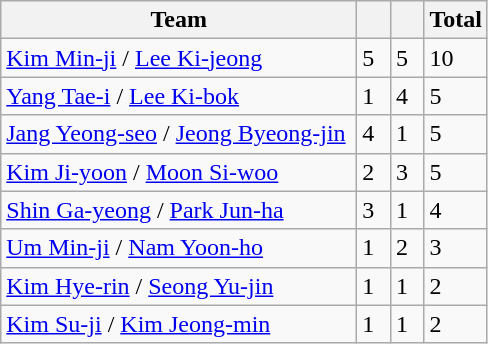<table class="wikitable">
<tr>
<th width=230>Team</th>
<th width=15></th>
<th width=15></th>
<th width=15>Total</th>
</tr>
<tr>
<td><a href='#'>Kim Min-ji</a> / <a href='#'>Lee Ki-jeong</a></td>
<td>5</td>
<td>5</td>
<td>10</td>
</tr>
<tr>
<td><a href='#'>Yang Tae-i</a> / <a href='#'>Lee Ki-bok</a></td>
<td>1</td>
<td>4</td>
<td>5</td>
</tr>
<tr>
<td><a href='#'>Jang Yeong-seo</a> / <a href='#'>Jeong Byeong-jin</a></td>
<td>4</td>
<td>1</td>
<td>5</td>
</tr>
<tr>
<td><a href='#'>Kim Ji-yoon</a> / <a href='#'>Moon Si-woo</a></td>
<td>2</td>
<td>3</td>
<td>5</td>
</tr>
<tr>
<td><a href='#'>Shin Ga-yeong</a> / <a href='#'>Park Jun-ha</a></td>
<td>3</td>
<td>1</td>
<td>4</td>
</tr>
<tr>
<td><a href='#'>Um Min-ji</a> / <a href='#'>Nam Yoon-ho</a></td>
<td>1</td>
<td>2</td>
<td>3</td>
</tr>
<tr>
<td><a href='#'>Kim Hye-rin</a> / <a href='#'>Seong Yu-jin</a></td>
<td>1</td>
<td>1</td>
<td>2</td>
</tr>
<tr>
<td><a href='#'>Kim Su-ji</a> / <a href='#'>Kim Jeong-min</a></td>
<td>1</td>
<td>1</td>
<td>2</td>
</tr>
</table>
